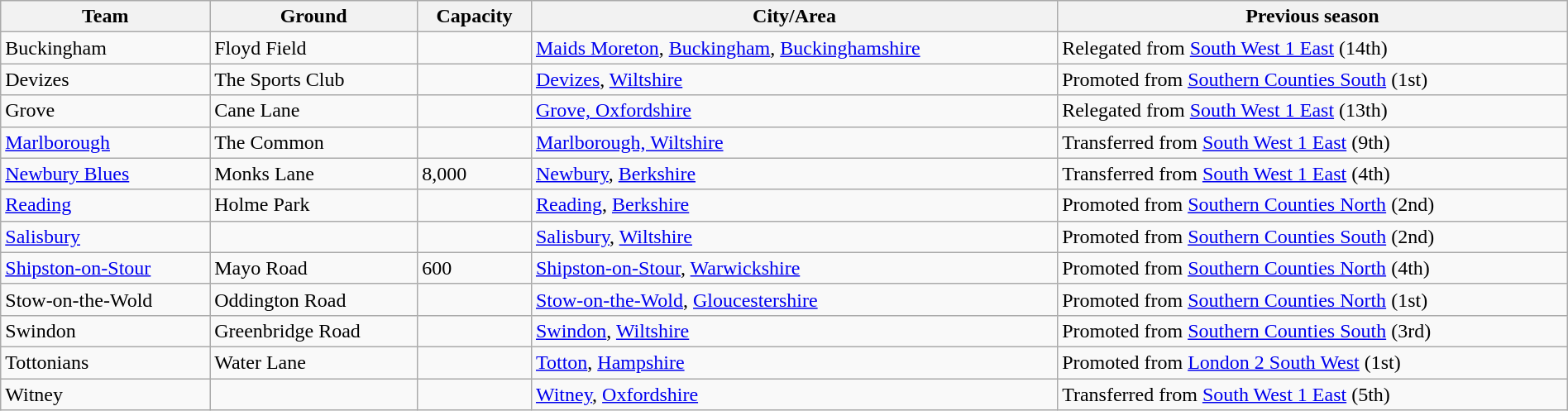<table class="wikitable sortable" width=100%>
<tr>
<th>Team</th>
<th>Ground</th>
<th>Capacity</th>
<th>City/Area</th>
<th>Previous season</th>
</tr>
<tr>
<td>Buckingham</td>
<td>Floyd Field</td>
<td></td>
<td><a href='#'>Maids Moreton</a>, <a href='#'>Buckingham</a>, <a href='#'>Buckinghamshire</a></td>
<td>Relegated from <a href='#'>South West 1 East</a> (14th)</td>
</tr>
<tr>
<td>Devizes</td>
<td>The Sports Club</td>
<td></td>
<td><a href='#'>Devizes</a>, <a href='#'>Wiltshire</a></td>
<td>Promoted from <a href='#'>Southern Counties South</a> (1st)</td>
</tr>
<tr>
<td>Grove</td>
<td>Cane Lane</td>
<td></td>
<td><a href='#'>Grove, Oxfordshire</a></td>
<td>Relegated from <a href='#'>South West 1 East</a> (13th)</td>
</tr>
<tr>
<td><a href='#'>Marlborough</a></td>
<td>The Common</td>
<td></td>
<td><a href='#'>Marlborough, Wiltshire</a></td>
<td>Transferred from <a href='#'>South West 1 East</a> (9th)</td>
</tr>
<tr>
<td><a href='#'>Newbury Blues</a></td>
<td>Monks Lane</td>
<td>8,000</td>
<td><a href='#'>Newbury</a>, <a href='#'>Berkshire</a></td>
<td>Transferred from <a href='#'>South West 1 East</a> (4th)</td>
</tr>
<tr>
<td><a href='#'>Reading</a></td>
<td>Holme Park</td>
<td></td>
<td><a href='#'>Reading</a>, <a href='#'>Berkshire</a></td>
<td>Promoted from <a href='#'>Southern Counties North</a> (2nd)</td>
</tr>
<tr>
<td><a href='#'>Salisbury</a></td>
<td></td>
<td></td>
<td><a href='#'>Salisbury</a>, <a href='#'>Wiltshire</a></td>
<td>Promoted from <a href='#'>Southern Counties South</a> (2nd)</td>
</tr>
<tr>
<td><a href='#'>Shipston-on-Stour</a></td>
<td>Mayo Road</td>
<td>600</td>
<td><a href='#'>Shipston-on-Stour</a>, <a href='#'>Warwickshire</a></td>
<td>Promoted from <a href='#'>Southern Counties North</a> (4th)</td>
</tr>
<tr>
<td>Stow-on-the-Wold</td>
<td>Oddington Road</td>
<td></td>
<td><a href='#'>Stow-on-the-Wold</a>, <a href='#'>Gloucestershire</a></td>
<td>Promoted from <a href='#'>Southern Counties North</a> (1st)</td>
</tr>
<tr>
<td>Swindon</td>
<td>Greenbridge Road </td>
<td></td>
<td><a href='#'>Swindon</a>, <a href='#'>Wiltshire</a></td>
<td>Promoted from <a href='#'>Southern Counties South</a> (3rd) </td>
</tr>
<tr>
<td>Tottonians</td>
<td>Water Lane</td>
<td></td>
<td><a href='#'>Totton</a>, <a href='#'>Hampshire</a></td>
<td>Promoted from <a href='#'>London 2 South West</a> (1st)</td>
</tr>
<tr>
<td>Witney</td>
<td></td>
<td></td>
<td><a href='#'>Witney</a>, <a href='#'>Oxfordshire</a></td>
<td>Transferred from <a href='#'>South West 1 East</a> (5th)</td>
</tr>
</table>
